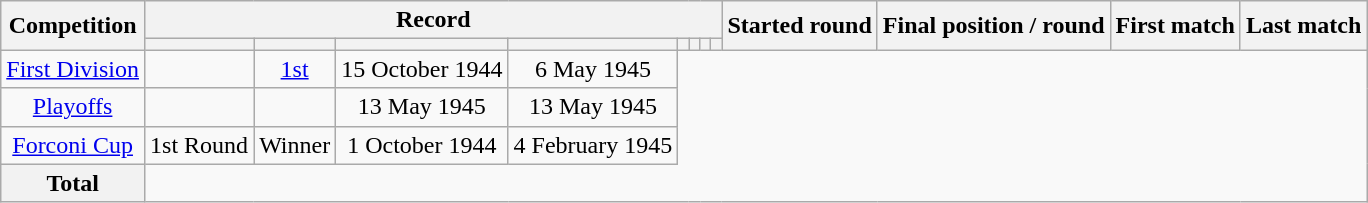<table class="wikitable" style="text-align: center">
<tr>
<th rowspan=2>Competition</th>
<th colspan=8>Record</th>
<th rowspan=2>Started round</th>
<th rowspan=2>Final position / round</th>
<th rowspan=2>First match</th>
<th rowspan=2>Last match</th>
</tr>
<tr>
<th></th>
<th></th>
<th></th>
<th></th>
<th></th>
<th></th>
<th></th>
<th></th>
</tr>
<tr>
<td><a href='#'>First Division</a><br></td>
<td></td>
<td><a href='#'>1st</a></td>
<td>15 October 1944</td>
<td>6 May 1945</td>
</tr>
<tr>
<td><a href='#'>Playoffs</a><br></td>
<td></td>
<td></td>
<td>13 May 1945</td>
<td>13 May 1945</td>
</tr>
<tr>
<td><a href='#'>Forconi Cup</a><br></td>
<td>1st Round</td>
<td>Winner</td>
<td>1 October 1944</td>
<td>4 February 1945</td>
</tr>
<tr>
<th>Total<br></th>
</tr>
</table>
